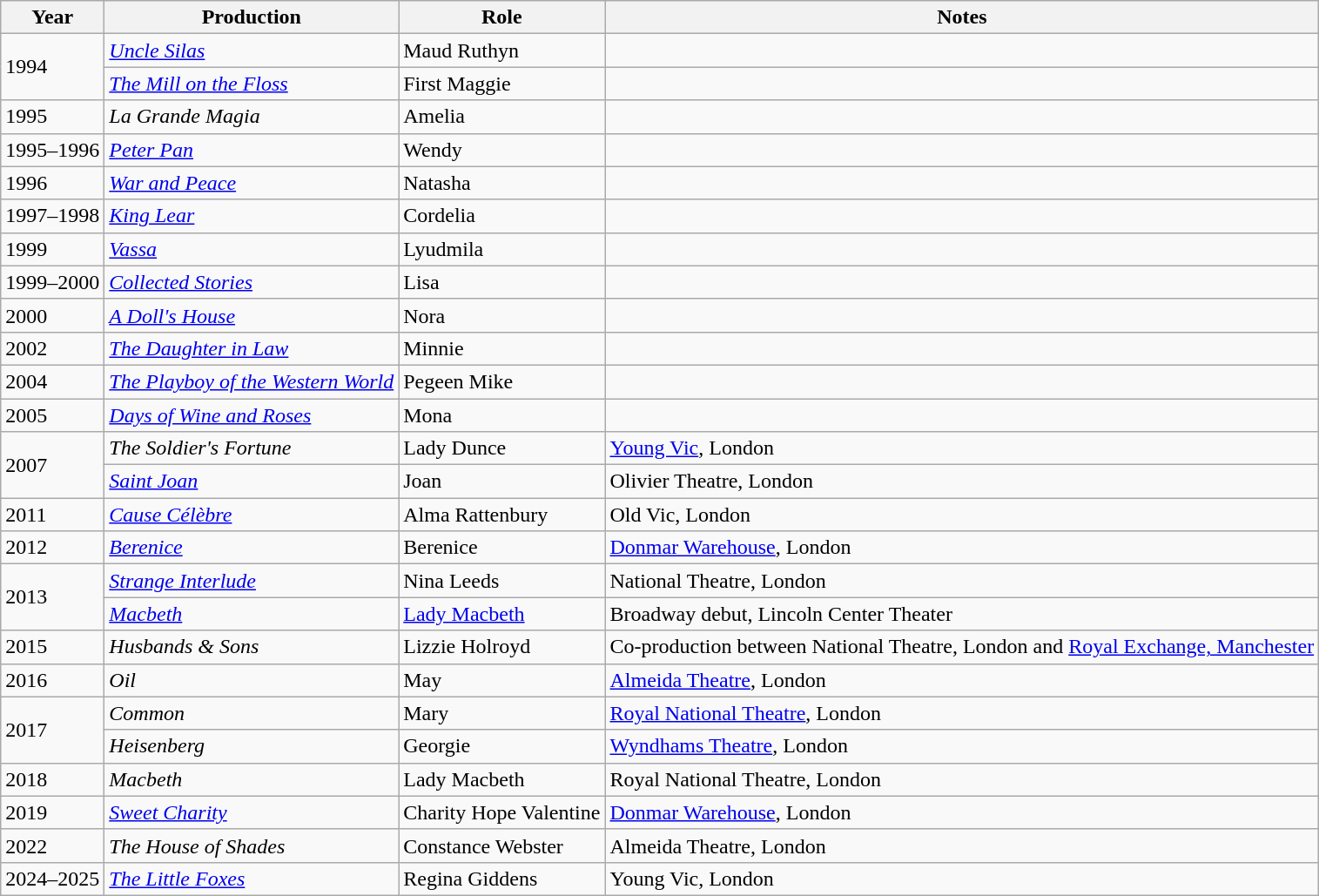<table class="wikitable sortable">
<tr>
<th>Year</th>
<th>Production</th>
<th>Role</th>
<th class="unsortable">Notes</th>
</tr>
<tr>
<td rowspan="2">1994</td>
<td><em><a href='#'>Uncle Silas</a></em></td>
<td>Maud Ruthyn</td>
<td></td>
</tr>
<tr>
<td><em><a href='#'>The Mill on the Floss</a></em></td>
<td>First Maggie</td>
<td></td>
</tr>
<tr>
<td>1995</td>
<td><em>La Grande Magia</em></td>
<td>Amelia</td>
<td></td>
</tr>
<tr>
<td>1995–1996</td>
<td><em><a href='#'>Peter Pan</a></em></td>
<td>Wendy</td>
<td></td>
</tr>
<tr>
<td>1996</td>
<td><em><a href='#'>War and Peace</a></em></td>
<td>Natasha</td>
<td></td>
</tr>
<tr>
<td>1997–1998</td>
<td><em><a href='#'>King Lear</a></em></td>
<td>Cordelia</td>
<td></td>
</tr>
<tr>
<td>1999</td>
<td><em><a href='#'>Vassa</a></em></td>
<td>Lyudmila</td>
<td></td>
</tr>
<tr>
<td>1999–2000</td>
<td><em><a href='#'>Collected Stories</a></em></td>
<td>Lisa</td>
<td></td>
</tr>
<tr>
<td>2000</td>
<td><em><a href='#'>A Doll's House</a></em></td>
<td>Nora</td>
<td></td>
</tr>
<tr>
<td>2002</td>
<td><em><a href='#'>The Daughter in Law</a></em></td>
<td>Minnie</td>
<td></td>
</tr>
<tr>
<td>2004</td>
<td><em><a href='#'>The Playboy of the Western World</a></em></td>
<td>Pegeen Mike</td>
<td></td>
</tr>
<tr>
<td>2005</td>
<td><em><a href='#'>Days of Wine and Roses</a></em></td>
<td>Mona</td>
<td></td>
</tr>
<tr>
<td rowspan="2">2007</td>
<td><em>The Soldier's Fortune</em></td>
<td>Lady Dunce</td>
<td><a href='#'>Young Vic</a>, London</td>
</tr>
<tr>
<td><em><a href='#'>Saint Joan</a></em></td>
<td>Joan</td>
<td>Olivier Theatre, London</td>
</tr>
<tr>
<td>2011</td>
<td><em><a href='#'>Cause Célèbre</a></em></td>
<td>Alma Rattenbury</td>
<td>Old Vic, London</td>
</tr>
<tr>
<td>2012</td>
<td><em><a href='#'>Berenice</a></em></td>
<td>Berenice</td>
<td><a href='#'>Donmar Warehouse</a>, London</td>
</tr>
<tr>
<td rowspan="2">2013</td>
<td><em><a href='#'>Strange Interlude</a></em></td>
<td>Nina Leeds</td>
<td>National Theatre, London</td>
</tr>
<tr>
<td><em><a href='#'>Macbeth</a></em></td>
<td><a href='#'>Lady Macbeth</a></td>
<td>Broadway debut, Lincoln Center Theater</td>
</tr>
<tr>
<td>2015</td>
<td><em>Husbands & Sons</em></td>
<td>Lizzie Holroyd</td>
<td>Co-production between National Theatre, London and <a href='#'>Royal Exchange, Manchester</a></td>
</tr>
<tr>
<td>2016</td>
<td><em>Oil</em> </td>
<td>May</td>
<td><a href='#'>Almeida Theatre</a>, London</td>
</tr>
<tr>
<td rowspan="2">2017</td>
<td><em>Common</em> </td>
<td>Mary</td>
<td><a href='#'>Royal National Theatre</a>, London</td>
</tr>
<tr>
<td><em>Heisenberg</em> </td>
<td>Georgie</td>
<td><a href='#'>Wyndhams Theatre</a>, London</td>
</tr>
<tr>
<td>2018</td>
<td><em>Macbeth</em> </td>
<td>Lady Macbeth</td>
<td>Royal National Theatre, London</td>
</tr>
<tr>
<td>2019</td>
<td><em><a href='#'>Sweet Charity</a> </em></td>
<td>Charity Hope Valentine</td>
<td><a href='#'>Donmar Warehouse</a>, London</td>
</tr>
<tr>
<td>2022</td>
<td><em>The House of Shades</em> </td>
<td>Constance Webster</td>
<td>Almeida Theatre, London</td>
</tr>
<tr>
<td>2024–2025</td>
<td><em><a href='#'>The Little Foxes</a> </em></td>
<td>Regina Giddens</td>
<td>Young Vic, London</td>
</tr>
</table>
